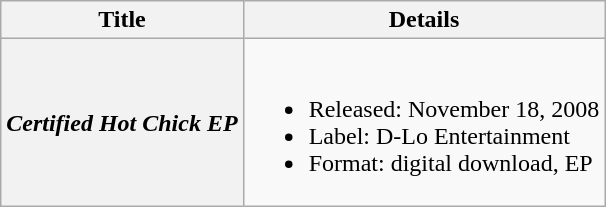<table class="wikitable plainrowheaders">
<tr>
<th scope="col">Title</th>
<th scope="col">Details</th>
</tr>
<tr>
<th scope="row"><em>Certified Hot Chick EP</em></th>
<td><br><ul><li>Released: November 18, 2008</li><li>Label: D-Lo Entertainment</li><li>Format: digital download, EP</li></ul></td>
</tr>
</table>
